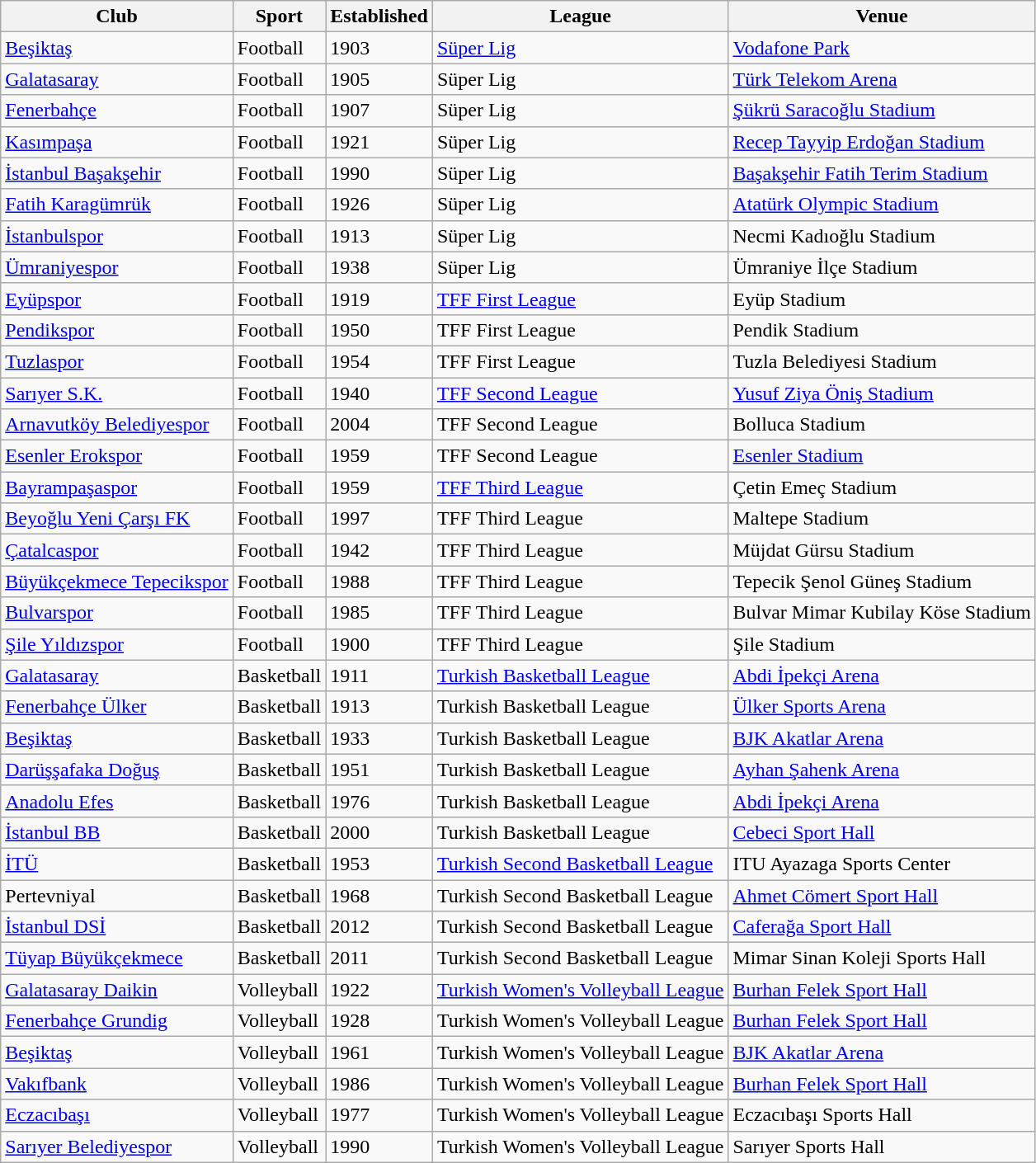<table class="wikitable" border="1">
<tr>
<th scope="col">Club</th>
<th scope="col">Sport</th>
<th scope="col">Established</th>
<th scope="col">League</th>
<th scope="col">Venue</th>
</tr>
<tr>
<td><a href='#'>Beşiktaş</a></td>
<td>Football</td>
<td>1903</td>
<td><a href='#'>Süper Lig</a></td>
<td><a href='#'>Vodafone Park</a></td>
</tr>
<tr>
<td><a href='#'>Galatasaray</a></td>
<td>Football</td>
<td>1905</td>
<td>Süper Lig</td>
<td><a href='#'>Türk Telekom Arena</a></td>
</tr>
<tr>
<td><a href='#'>Fenerbahçe</a></td>
<td>Football</td>
<td>1907</td>
<td>Süper Lig</td>
<td><a href='#'>Şükrü Saracoğlu Stadium</a></td>
</tr>
<tr>
<td><a href='#'>Kasımpaşa</a></td>
<td>Football</td>
<td>1921</td>
<td>Süper Lig</td>
<td><a href='#'>Recep Tayyip Erdoğan Stadium</a></td>
</tr>
<tr>
<td><a href='#'>İstanbul Başakşehir</a></td>
<td>Football</td>
<td>1990</td>
<td>Süper Lig</td>
<td><a href='#'>Başakşehir Fatih Terim Stadium</a></td>
</tr>
<tr>
<td><a href='#'>Fatih Karagümrük</a></td>
<td>Football</td>
<td>1926</td>
<td>Süper Lig</td>
<td><a href='#'>Atatürk Olympic Stadium</a></td>
</tr>
<tr>
<td><a href='#'>İstanbulspor</a></td>
<td>Football</td>
<td>1913</td>
<td>Süper Lig</td>
<td>Necmi Kadıoğlu Stadium</td>
</tr>
<tr>
<td><a href='#'>Ümraniyespor</a></td>
<td>Football</td>
<td>1938</td>
<td>Süper Lig</td>
<td>Ümraniye İlçe Stadium</td>
</tr>
<tr>
<td><a href='#'>Eyüpspor</a></td>
<td>Football</td>
<td>1919</td>
<td><a href='#'>TFF First League</a></td>
<td>Eyüp Stadium</td>
</tr>
<tr>
<td><a href='#'>Pendikspor</a></td>
<td>Football</td>
<td>1950</td>
<td>TFF First League</td>
<td>Pendik Stadium</td>
</tr>
<tr>
<td><a href='#'>Tuzlaspor</a></td>
<td>Football</td>
<td>1954</td>
<td>TFF First League</td>
<td>Tuzla Belediyesi Stadium</td>
</tr>
<tr>
<td><a href='#'>Sarıyer S.K.</a></td>
<td>Football</td>
<td>1940</td>
<td><a href='#'>TFF Second League</a></td>
<td><a href='#'>Yusuf Ziya Öniş Stadium</a></td>
</tr>
<tr>
<td><a href='#'>Arnavutköy Belediyespor</a></td>
<td>Football</td>
<td>2004</td>
<td>TFF Second League</td>
<td>Bolluca Stadium</td>
</tr>
<tr>
<td><a href='#'>Esenler Erokspor</a></td>
<td>Football</td>
<td>1959</td>
<td>TFF Second League</td>
<td><a href='#'>Esenler Stadium</a></td>
</tr>
<tr>
<td><a href='#'>Bayrampaşaspor</a></td>
<td>Football</td>
<td>1959</td>
<td><a href='#'>TFF Third League</a></td>
<td>Çetin Emeç Stadium</td>
</tr>
<tr>
<td><a href='#'>Beyoğlu Yeni Çarşı FK</a></td>
<td>Football</td>
<td>1997</td>
<td>TFF Third League</td>
<td>Maltepe Stadium</td>
</tr>
<tr>
<td><a href='#'>Çatalcaspor</a></td>
<td>Football</td>
<td>1942</td>
<td>TFF Third League</td>
<td>Müjdat Gürsu Stadium</td>
</tr>
<tr>
<td><a href='#'>Büyükçekmece Tepecikspor</a></td>
<td>Football</td>
<td>1988</td>
<td>TFF Third League</td>
<td>Tepecik Şenol Güneş Stadium</td>
</tr>
<tr>
<td><a href='#'>Bulvarspor</a></td>
<td>Football</td>
<td>1985</td>
<td>TFF Third League</td>
<td>Bulvar Mimar Kubilay Köse Stadium</td>
</tr>
<tr>
<td><a href='#'>Şile Yıldızspor</a></td>
<td>Football</td>
<td>1900</td>
<td>TFF Third League</td>
<td>Şile Stadium</td>
</tr>
<tr>
<td><a href='#'>Galatasaray</a></td>
<td>Basketball</td>
<td>1911</td>
<td><a href='#'>Turkish Basketball League</a></td>
<td><a href='#'>Abdi İpekçi Arena</a></td>
</tr>
<tr>
<td><a href='#'>Fenerbahçe Ülker</a></td>
<td>Basketball</td>
<td>1913</td>
<td>Turkish Basketball League</td>
<td><a href='#'>Ülker Sports Arena</a></td>
</tr>
<tr>
<td><a href='#'>Beşiktaş</a></td>
<td>Basketball</td>
<td>1933</td>
<td>Turkish Basketball League</td>
<td><a href='#'>BJK Akatlar Arena</a></td>
</tr>
<tr>
<td><a href='#'>Darüşşafaka Doğuş</a></td>
<td>Basketball</td>
<td>1951</td>
<td>Turkish Basketball League</td>
<td><a href='#'>Ayhan Şahenk Arena</a></td>
</tr>
<tr>
<td><a href='#'>Anadolu Efes</a></td>
<td>Basketball</td>
<td>1976</td>
<td>Turkish Basketball League</td>
<td><a href='#'>Abdi İpekçi Arena</a></td>
</tr>
<tr>
<td><a href='#'>İstanbul BB</a></td>
<td>Basketball</td>
<td>2000</td>
<td>Turkish Basketball League</td>
<td><a href='#'>Cebeci Sport Hall</a></td>
</tr>
<tr>
<td><a href='#'>İTÜ</a></td>
<td>Basketball</td>
<td>1953</td>
<td><a href='#'>Turkish Second Basketball League</a></td>
<td>ITU Ayazaga Sports Center</td>
</tr>
<tr>
<td>Pertevniyal</td>
<td>Basketball</td>
<td>1968</td>
<td>Turkish Second Basketball League</td>
<td><a href='#'>Ahmet Cömert Sport Hall</a></td>
</tr>
<tr>
<td><a href='#'>İstanbul DSİ</a></td>
<td>Basketball</td>
<td>2012</td>
<td>Turkish Second Basketball League</td>
<td><a href='#'>Caferağa Sport Hall</a></td>
</tr>
<tr>
<td><a href='#'>Tüyap Büyükçekmece</a></td>
<td>Basketball</td>
<td>2011</td>
<td>Turkish Second Basketball League</td>
<td>Mimar Sinan Koleji Sports Hall</td>
</tr>
<tr>
<td><a href='#'>Galatasaray Daikin</a></td>
<td>Volleyball</td>
<td>1922</td>
<td><a href='#'>Turkish Women's Volleyball League</a></td>
<td><a href='#'>Burhan Felek Sport Hall</a></td>
</tr>
<tr>
<td><a href='#'>Fenerbahçe Grundig</a></td>
<td>Volleyball</td>
<td>1928</td>
<td>Turkish Women's Volleyball League</td>
<td><a href='#'>Burhan Felek Sport Hall</a></td>
</tr>
<tr>
<td><a href='#'>Beşiktaş</a></td>
<td>Volleyball</td>
<td>1961</td>
<td>Turkish Women's Volleyball League</td>
<td><a href='#'>BJK Akatlar Arena</a></td>
</tr>
<tr>
<td><a href='#'>Vakıfbank</a></td>
<td>Volleyball</td>
<td>1986</td>
<td>Turkish Women's Volleyball League</td>
<td><a href='#'>Burhan Felek Sport Hall</a></td>
</tr>
<tr>
<td><a href='#'>Eczacıbaşı</a></td>
<td>Volleyball</td>
<td>1977</td>
<td>Turkish Women's Volleyball League</td>
<td>Eczacıbaşı Sports Hall</td>
</tr>
<tr>
<td><a href='#'>Sarıyer Belediyespor</a></td>
<td>Volleyball</td>
<td>1990</td>
<td>Turkish Women's Volleyball League</td>
<td>Sarıyer Sports Hall</td>
</tr>
</table>
